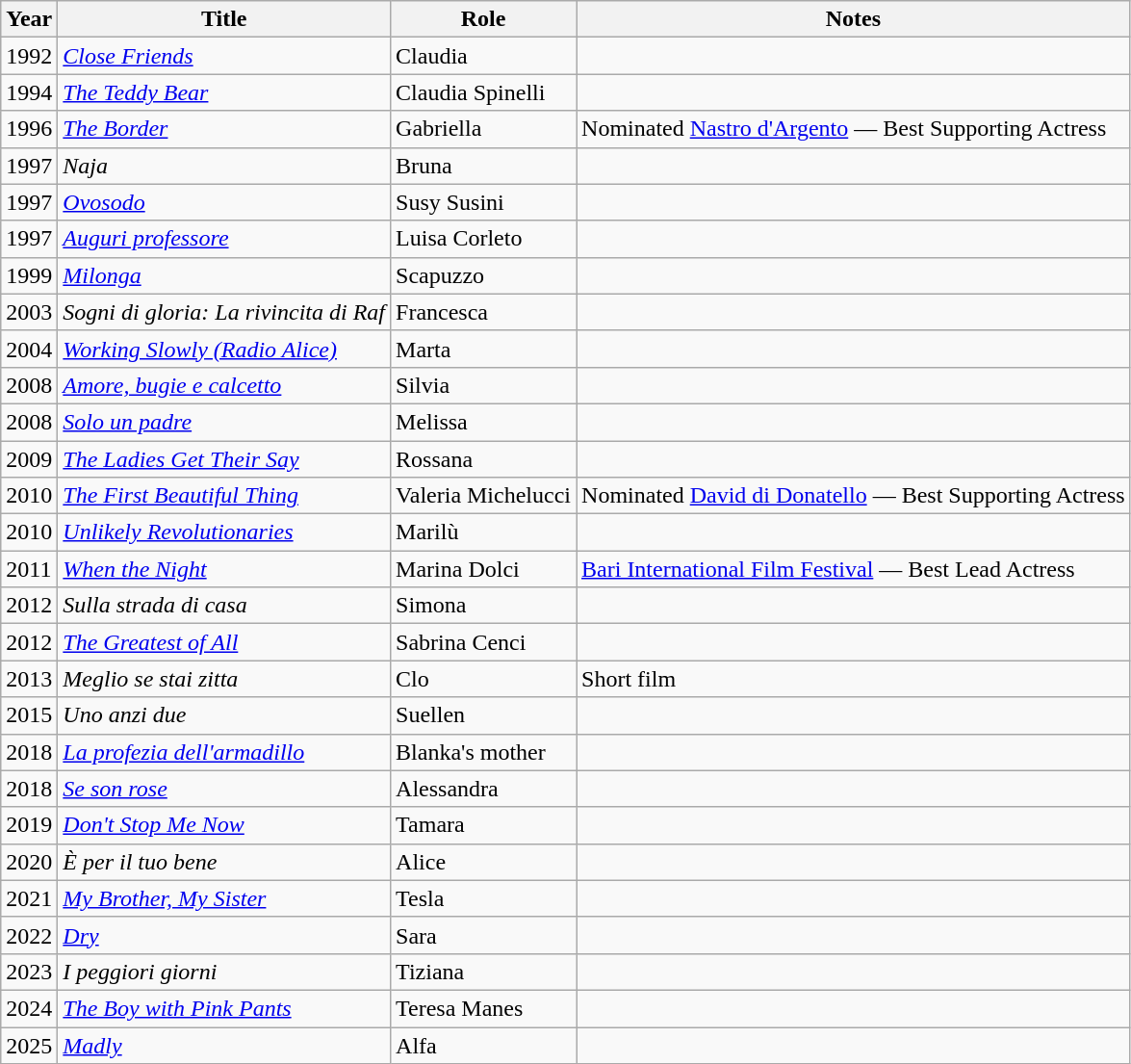<table class="wikitable">
<tr>
<th>Year</th>
<th>Title</th>
<th>Role</th>
<th>Notes</th>
</tr>
<tr>
<td>1992</td>
<td><em><a href='#'>Close Friends</a></em></td>
<td>Claudia</td>
<td></td>
</tr>
<tr>
<td>1994</td>
<td><em><a href='#'>The Teddy Bear</a></em></td>
<td>Claudia Spinelli</td>
<td></td>
</tr>
<tr>
<td>1996</td>
<td><em><a href='#'>The Border</a></em></td>
<td>Gabriella</td>
<td>Nominated <a href='#'>Nastro d'Argento</a> — Best Supporting Actress</td>
</tr>
<tr>
<td>1997</td>
<td><em>Naja</em></td>
<td>Bruna</td>
<td></td>
</tr>
<tr>
<td>1997</td>
<td><em><a href='#'>Ovosodo</a></em></td>
<td>Susy Susini</td>
<td></td>
</tr>
<tr>
<td>1997</td>
<td><em><a href='#'>Auguri professore</a></em></td>
<td>Luisa Corleto</td>
<td></td>
</tr>
<tr>
<td>1999</td>
<td><em><a href='#'>Milonga</a></em></td>
<td>Scapuzzo</td>
<td></td>
</tr>
<tr>
<td>2003</td>
<td><em>Sogni di gloria: La rivincita di Raf</em></td>
<td>Francesca</td>
<td></td>
</tr>
<tr>
<td>2004</td>
<td><em><a href='#'>Working Slowly (Radio Alice)</a></em></td>
<td>Marta</td>
<td></td>
</tr>
<tr>
<td>2008</td>
<td><em><a href='#'>Amore, bugie e calcetto</a></em></td>
<td>Silvia</td>
<td></td>
</tr>
<tr>
<td>2008</td>
<td><em><a href='#'>Solo un padre</a></em></td>
<td>Melissa</td>
<td></td>
</tr>
<tr>
<td>2009</td>
<td><em><a href='#'>The Ladies Get Their Say</a></em></td>
<td>Rossana</td>
<td></td>
</tr>
<tr>
<td>2010</td>
<td><em><a href='#'>The First Beautiful Thing</a></em></td>
<td>Valeria Michelucci</td>
<td>Nominated <a href='#'>David di Donatello</a> — Best Supporting Actress</td>
</tr>
<tr>
<td>2010</td>
<td><em><a href='#'>Unlikely Revolutionaries</a></em></td>
<td>Marilù</td>
<td></td>
</tr>
<tr>
<td>2011</td>
<td><em><a href='#'>When the Night</a></em></td>
<td>Marina Dolci</td>
<td><a href='#'>Bari International Film Festival</a> — Best Lead Actress</td>
</tr>
<tr>
<td>2012</td>
<td><em>Sulla strada di casa</em></td>
<td>Simona</td>
<td></td>
</tr>
<tr>
<td>2012</td>
<td><em><a href='#'>The Greatest of All</a></em></td>
<td>Sabrina Cenci</td>
<td></td>
</tr>
<tr>
<td>2013</td>
<td><em>Meglio se stai zitta</em></td>
<td>Clo</td>
<td>Short film</td>
</tr>
<tr>
<td>2015</td>
<td><em>Uno anzi due</em></td>
<td>Suellen</td>
<td></td>
</tr>
<tr>
<td>2018</td>
<td><em><a href='#'>La profezia dell'armadillo</a></em></td>
<td>Blanka's mother</td>
<td></td>
</tr>
<tr>
<td>2018</td>
<td><em><a href='#'>Se son rose</a></em></td>
<td>Alessandra</td>
<td></td>
</tr>
<tr>
<td>2019</td>
<td><em><a href='#'>Don't Stop Me Now</a></em></td>
<td>Tamara</td>
<td></td>
</tr>
<tr>
<td>2020</td>
<td><em>È per il tuo bene</em></td>
<td>Alice</td>
<td></td>
</tr>
<tr>
<td>2021</td>
<td><em><a href='#'>My Brother, My Sister</a></em></td>
<td>Tesla</td>
<td></td>
</tr>
<tr>
<td>2022</td>
<td><em><a href='#'>Dry</a></em></td>
<td>Sara</td>
<td></td>
</tr>
<tr>
<td>2023</td>
<td><em>I peggiori giorni</em></td>
<td>Tiziana</td>
<td></td>
</tr>
<tr>
<td>2024</td>
<td><em><a href='#'>The Boy with Pink Pants</a></em></td>
<td>Teresa Manes</td>
<td></td>
</tr>
<tr>
<td>2025</td>
<td><em><a href='#'>Madly</a></em></td>
<td>Alfa</td>
<td></td>
</tr>
</table>
